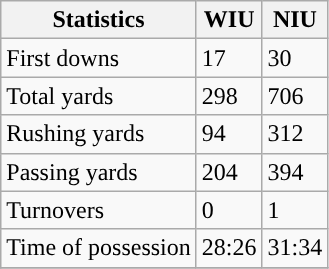<table class="wikitable" style="float: left;">
<tr>
<th>Statistics</th>
<th>WIU</th>
<th>NIU</th>
</tr>
<tr>
<td>First downs</td>
<td>17</td>
<td>30</td>
</tr>
<tr>
<td>Total yards</td>
<td>298</td>
<td>706</td>
</tr>
<tr>
<td>Rushing yards</td>
<td>94</td>
<td>312</td>
</tr>
<tr>
<td>Passing yards</td>
<td>204</td>
<td>394</td>
</tr>
<tr>
<td>Turnovers</td>
<td>0</td>
<td>1</td>
</tr>
<tr>
<td>Time of possession</td>
<td>28:26</td>
<td>31:34</td>
</tr>
<tr>
</tr>
</table>
